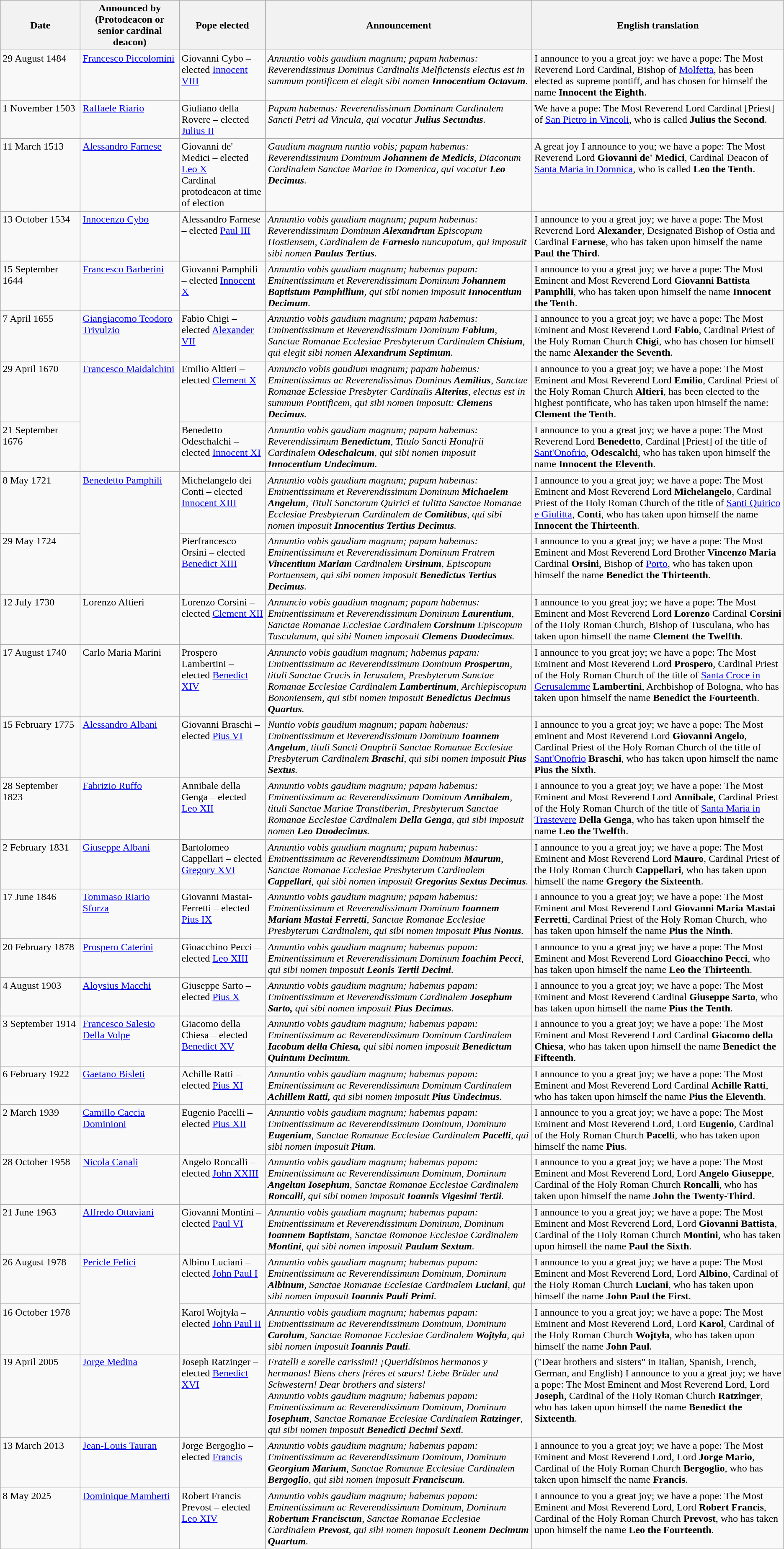<table class="wikitable">
<tr>
<th width=120>Date</th>
<th width=150>Announced by (Protodeacon or senior cardinal deacon)</th>
<th width=130>Pope elected</th>
<th>Announcement</th>
<th>English translation</th>
</tr>
<tr valign="top">
<td>29 August 1484</td>
<td><a href='#'>Francesco Piccolomini</a></td>
<td>Giovanni Cybo – elected <a href='#'>Innocent VIII</a></td>
<td><em>Annuntio vobis gaudium magnum; papam habemus: Reverendissimus Dominus Cardinalis Melfictensis electus est in summum pontificem et elegit sibi nomen <strong>Innocentium Octavum</strong>.</em></td>
<td>I announce to you a great joy: we have a pope: The Most Reverend Lord Cardinal, Bishop of <a href='#'>Molfetta</a>, has been elected as supreme pontiff, and has chosen for himself the name <strong>Innocent the Eighth</strong>.</td>
</tr>
<tr valign="top">
<td>1 November 1503</td>
<td><a href='#'>Raffaele Riario</a></td>
<td>Giuliano della Rovere – elected <a href='#'>Julius II</a></td>
<td><em>Papam habemus: Reverendissimum Dominum Cardinalem Sancti Petri ad Vincula, qui vocatur <strong>Julius Secundus</strong>.</em></td>
<td>We have a pope: The Most Reverend Lord Cardinal [Priest] of <a href='#'>San Pietro in Vincoli</a>, who is called <strong>Julius the Second</strong>.</td>
</tr>
<tr valign="top">
<td>11 March 1513</td>
<td><a href='#'>Alessandro Farnese</a></td>
<td>Giovanni de' Medici – elected <a href='#'>Leo X</a><br>Cardinal protodeacon at time of election</td>
<td><em>Gaudium magnum nuntio vobis; papam habemus: Reverendissimum Dominum <strong>Johannem de Medicis</strong>, Diaconum Cardinalem Sanctae Mariae in Domenica, qui vocatur <strong>Leo Decimus</strong>.</em></td>
<td>A great joy I announce to you; we have a pope: The Most Reverend Lord <strong>Giovanni de' Medici</strong>, Cardinal Deacon of <a href='#'>Santa Maria in Domnica</a>, who is called <strong>Leo the Tenth</strong>.</td>
</tr>
<tr valign="top">
<td>13 October 1534</td>
<td><a href='#'>Innocenzo Cybo</a></td>
<td>Alessandro Farnese – elected <a href='#'>Paul III</a></td>
<td><em>Annuntio vobis gaudium magnum; papam habemus: Reverendissimum Dominum <strong>Alexandrum</strong> Episcopum Hostiensem, Cardinalem de <strong>Farnesio</strong> nuncupatum, qui imposuit sibi nomen <strong>Paulus Tertius</strong>.</em></td>
<td>I announce to you a great joy; we have a pope: The Most Reverend Lord <strong>Alexander</strong>, Designated Bishop of Ostia and Cardinal <strong>Farnese</strong>, who has taken upon himself the name <strong>Paul the Third</strong>.</td>
</tr>
<tr valign="top">
<td>15 September 1644</td>
<td><a href='#'>Francesco Barberini</a></td>
<td>Giovanni Pamphili – elected <a href='#'>Innocent X</a></td>
<td><em>Annuntio vobis gaudium magnum; habemus papam: Eminentissimum et Reverendissimum Dominum <strong>Johannem Baptistum Pamphilium</strong>, qui sibi nomen imposuit <strong>Innocentium Decimum</strong>.</em></td>
<td>I announce to you a great joy; we have a pope: The Most Eminent and Most Reverend Lord <strong>Giovanni Battista Pamphili</strong>, who has taken upon himself the name <strong>Innocent the Tenth</strong>.</td>
</tr>
<tr valign="top">
<td>7 April 1655</td>
<td><a href='#'>Giangiacomo Teodoro Trivulzio</a></td>
<td>Fabio Chigi – elected <a href='#'>Alexander VII</a></td>
<td><em>Annuntio vobis gaudium magnum; papam habemus: Eminentissimum et Reverendissimum Dominum <strong>Fabium</strong>, Sanctae Romanae Ecclesiae Presbyterum Cardinalem <strong>Chisium</strong>, qui elegit sibi nomen <strong>Alexandrum Septimum</strong>.</em></td>
<td>I announce to you a great joy; we have a pope: The Most Eminent and Most Reverend Lord <strong>Fabio</strong>, Cardinal Priest of the Holy Roman Church <strong>Chigi</strong>, who has chosen for himself the name <strong>Alexander the Seventh</strong>.</td>
</tr>
<tr valign="top">
<td>29 April 1670</td>
<td rowspan="2"><a href='#'>Francesco Maidalchini</a></td>
<td>Emilio Altieri – elected <a href='#'>Clement X</a></td>
<td><em>Annuncio vobis gaudium magnum; papam habemus: Eminentissimus ac Reverendissimus Dominus <strong>Aemilius</strong>, Sanctae Romanae Eclessiae Presbyter Cardinalis <strong>Alterius</strong>, electus est in summum Pontificem, qui sibi nomen imposuit: <strong>Clemens Decimus</strong>.</em></td>
<td>I announce to you a great joy; we have a pope: The Most Eminent and Most Reverend Lord <strong>Emilio</strong>, Cardinal Priest of the Holy Roman Church <strong>Altieri</strong>, has been elected to the highest pontificate, who has taken upon himself the name: <strong>Clement the Tenth</strong>.</td>
</tr>
<tr valign="top">
<td>21 September 1676</td>
<td>Benedetto Odeschalchi – elected <a href='#'>Innocent XI</a></td>
<td><em>Annuntio vobis gaudium magnum; papam habemus: Reverendissimum <strong>Benedictum</strong>, Titulo Sancti Honufrii Cardinalem <strong>Odeschalcum</strong>, qui sibi nomen imposuit <strong>Innocentium Undecimum</strong>.</em></td>
<td>I announce to you a great joy; we have a pope: The Most Reverend Lord <strong>Benedetto</strong>, Cardinal [Priest] of the title of <a href='#'>Sant'Onofrio</a>, <strong>Odescalchi</strong>, who has taken upon himself the name <strong>Innocent the Eleventh</strong>.</td>
</tr>
<tr valign="top">
<td>8 May 1721</td>
<td rowspan="2"><a href='#'>Benedetto Pamphili</a></td>
<td>Michelangelo dei Conti – elected <a href='#'>Innocent XIII</a></td>
<td><em>Annuntio vobis gaudium magnum; papam habemus: Eminentissimum et Reverendissimum Dominum <strong>Michaelem Angelum</strong>, Tituli Sanctorum Quirici et Iulitta Sanctae Romanae Ecclesiae Presbyterum Cardinalem de <strong>Comitibus</strong>, qui sibi nomen imposuit <strong>Innocentius Tertius Decimus</strong>.</em></td>
<td>I announce to you a great joy; we have a pope: The Most Eminent and Most Reverend Lord <strong>Michelangelo</strong>, Cardinal Priest of the Holy Roman Church of the title of <a href='#'>Santi Quirico e Giulitta</a>, <strong>Conti</strong>, who has taken upon himself the name <strong>Innocent the Thirteenth</strong>.</td>
</tr>
<tr valign="top">
<td>29 May 1724</td>
<td>Pierfrancesco Orsini – elected <a href='#'>Benedict XIII</a></td>
<td><em>Annuntio vobis gaudium magnum; papam habemus: Eminentissimum et Reverendissimum Dominum Fratrem <strong>Vincentium Mariam</strong> Cardinalem <strong>Ursinum</strong>, Episcopum Portuensem, qui sibi nomen imposuit <strong>Benedictus Tertius Decimus</strong>.</em></td>
<td>I announce to you a great joy; we have a pope: The Most Eminent and Most Reverend Lord Brother <strong>Vincenzo Maria</strong> Cardinal <strong>Orsini</strong>, Bishop of <a href='#'>Porto</a>, who has taken upon himself the name <strong>Benedict the Thirteenth</strong>.</td>
</tr>
<tr valign="top">
<td>12 July 1730</td>
<td>Lorenzo Altieri</td>
<td>Lorenzo Corsini – elected <a href='#'>Clement XII</a></td>
<td><em>Annuncio vobis gaudium magnum; papam habemus: Eminentissimum et Reverendissimum Dominum <strong>Laurentium</strong>, Sanctae Romanae Ecclesiae Cardinalem <strong>Corsinum</strong> Episcopum Tusculanum, qui sibi Nomen imposuit <strong>Clemens Duodecimus</strong>.</em></td>
<td>I announce to you great joy; we have a pope: The Most Eminent and Most Reverend Lord <strong>Lorenzo</strong> Cardinal <strong>Corsini</strong> of the Holy Roman Church, Bishop of Tusculana, who has taken upon himself the name <strong>Clement the Twelfth</strong>.</td>
</tr>
<tr valign="top">
<td>17 August 1740</td>
<td>Carlo Maria Marini</td>
<td>Prospero Lambertini – elected <a href='#'>Benedict XIV</a></td>
<td><em>Annuncio vobis gaudium magnum; habemus papam: Eminentissimum ac Reverendissimum Dominum <strong>Prosperum</strong>, tituli Sanctae Crucis in Ierusalem, Presbyterum Sanctae Romanae Ecclesiae Cardinalem <strong>Lambertinum</strong>, Archiepiscopum Bononiensem, qui sibi nomen imposuit <strong>Benedictus Decimus Quartus</strong>.</em></td>
<td>I announce to you great joy; we have a pope: The Most Eminent and Most Reverend Lord <strong>Prospero</strong>, Cardinal Priest of the Holy Roman Church of the title of <a href='#'>Santa Croce in Gerusalemme</a> <strong>Lambertini</strong>, Archbishop of Bologna, who has taken upon himself the name <strong>Benedict the Fourteenth</strong>.</td>
</tr>
<tr valign="top">
<td>15 February 1775</td>
<td><a href='#'>Alessandro Albani</a></td>
<td>Giovanni Braschi – elected <a href='#'>Pius VI</a></td>
<td><em>Nuntio vobis gaudium magnum; papam habemus: Eminentissimum et Reverendissimum Dominum <strong>Ioannem Angelum</strong>, tituli Sancti Onuphrii Sanctae Romanae Ecclesiae Presbyterum Cardinalem <strong>Braschi</strong>, qui sibi nomen imposuit <strong>Pius Sextus</strong>.</em></td>
<td>I announce to you a great joy; we have a pope: The Most eminent and Most Reverend Lord <strong>Giovanni Angelo</strong>, Cardinal Priest of the Holy Roman Church of the title of <a href='#'>Sant'Onofrio</a> <strong>Braschi</strong>, who has taken upon himself the name <strong>Pius the Sixth</strong>.</td>
</tr>
<tr valign="top">
<td>28 September 1823</td>
<td><a href='#'>Fabrizio Ruffo</a></td>
<td>Annibale della Genga – elected <a href='#'>Leo XII</a></td>
<td><em>Annuntio vobis gaudium magnum; papam habemus: Eminentissimum ac Reverendissimum Dominum <strong>Annibalem</strong>, tituli Sanctae Mariae Transtiberim, Presbyterum Sanctae Romanae Ecclesiae Cardinalem <strong>Della Genga</strong>, qui sibi imposuit nomen <strong>Leo Duodecimus</strong>.</em></td>
<td>I announce to you a great joy; we have a pope: The Most Eminent and Most Reverend Lord <strong>Annibale</strong>, Cardinal Priest of the Holy Roman Church of the title of <a href='#'>Santa Maria in Trastevere</a> <strong>Della Genga</strong>, who has taken upon himself the name <strong>Leo the Twelfth</strong>.</td>
</tr>
<tr valign="top">
<td>2 February 1831</td>
<td><a href='#'>Giuseppe Albani</a></td>
<td>Bartolomeo Cappellari – elected <a href='#'>Gregory XVI</a></td>
<td><em>Annuntio vobis gaudium magnum; papam habemus: Eminentissimum ac Reverendissimum Dominum <strong>Maurum</strong>, Sanctae Romanae Ecclesiae Presbyterum Cardinalem <strong>Cappellari</strong>, qui sibi nomen imposuit <strong>Gregorius Sextus Decimus</strong>.</em></td>
<td>I announce to you a great joy; we have a pope: The Most Eminent and Most Reverend Lord <strong>Mauro</strong>, Cardinal Priest of the Holy Roman Church <strong>Cappellari</strong>, who has taken upon himself the name <strong>Gregory the Sixteenth</strong>.</td>
</tr>
<tr valign="top">
<td>17 June 1846</td>
<td><a href='#'>Tommaso Riario Sforza</a></td>
<td>Giovanni Mastai-Ferretti – elected <a href='#'>Pius IX</a></td>
<td><em>Annuntio vobis gaudium magnum; papam habemus: Eminentissimum et Reverendissimum Dominum <strong>Ioannem Mariam Mastai Ferretti</strong>, Sanctae Romanae Ecclesiae Presbyterum Cardinalem, qui sibi nomen imposuit <strong>Pius Nonus</strong>.</em></td>
<td>I announce to you a great joy; we have a pope: The Most Eminent and Most Reverend Lord <strong>Giovanni Maria Mastai Ferretti</strong>, Cardinal Priest of the Holy Roman Church, who has taken upon himself the name <strong>Pius the Ninth</strong>.</td>
</tr>
<tr valign="top">
<td>20 February 1878</td>
<td><a href='#'>Prospero Caterini</a></td>
<td>Gioacchino Pecci – elected <a href='#'>Leo XIII</a></td>
<td><em>Annuntio vobis gaudium magnum; habemus papam: Eminentissimum et Reverendissimum Dominum <strong>Ioachim Pecci</strong>, qui sibi nomen imposuit <strong>Leonis Tertii Decimi</strong>.</em></td>
<td>I announce to you a great joy; we have a pope: The Most Eminent and Most Reverend Lord <strong>Gioacchino Pecci</strong>, who has taken upon himself the name <strong>Leo the Thirteenth</strong>.</td>
</tr>
<tr valign="top">
<td>4 August 1903</td>
<td><a href='#'>Aloysius Macchi</a></td>
<td>Giuseppe Sarto – elected <a href='#'>Pius X</a></td>
<td><em>Annuntio vobis gaudium magnum; habemus papam: Eminentissimum et Reverendissimum Cardinalem <strong>Josephum Sarto,</strong> qui sibi nomen imposuit <strong>Pius Decimus</strong>.</em></td>
<td>I announce to you a great joy; we have a pope: The Most Eminent and Most Reverend Cardinal <strong>Giuseppe Sarto</strong>, who has taken upon himself the name <strong>Pius the Tenth</strong>.</td>
</tr>
<tr valign="top">
<td>3 September 1914</td>
<td><a href='#'>Francesco Salesio Della Volpe</a></td>
<td>Giacomo della Chiesa – elected <a href='#'>Benedict XV</a></td>
<td><em>Annuntio vobis gaudium magnum; habemus papam: Eminentissimum ac Reverendissimum Dominum Cardinalem <strong>Iacobum della Chiesa,</strong> qui sibi nomen imposuit <strong>Benedictum Quintum Decimum</strong>.</em></td>
<td>I announce to you a great joy; we have a pope: The Most Eminent and Most Reverend Lord Cardinal <strong>Giacomo della Chiesa</strong>, who has taken upon himself the name <strong>Benedict the Fifteenth</strong>.</td>
</tr>
<tr valign="top">
<td>6 February 1922</td>
<td><a href='#'>Gaetano Bisleti</a></td>
<td>Achille Ratti – elected <a href='#'>Pius XI</a></td>
<td><em>Annuntio vobis gaudium magnum; habemus papam: Eminentissimum ac Reverendissimum Dominum Cardinalem <strong>Achillem Ratti,</strong> qui sibi nomen imposuit <strong>Pius Undecimus</strong>.</em></td>
<td>I announce to you a great joy; we have a pope: The Most Eminent and Most Reverend Lord Cardinal <strong>Achille Ratti</strong>, who has taken upon himself the name <strong>Pius the Eleventh</strong>.</td>
</tr>
<tr Valign="Top">
<td>2 March 1939</td>
<td><a href='#'>Camillo Caccia Dominioni</a></td>
<td>Eugenio Pacelli – elected <a href='#'>Pius XII</a></td>
<td><em>Annuntio vobis gaudium magnum; habemus papam: Eminentissimum ac Reverendissimum Dominum, Dominum <strong>Eugenium</strong>, Sanctae Romanae Ecclesiae Cardinalem <strong>Pacelli</strong>, qui sibi nomen imposuit <strong>Pium</strong>.</em></td>
<td>I announce to you a great joy; we have a pope: The Most Eminent and Most Reverend Lord, Lord <strong>Eugenio</strong>, Cardinal of the Holy Roman Church <strong>Pacelli</strong>, who has taken upon himself the name <strong>Pius</strong>.</td>
</tr>
<tr valign="top">
<td>28 October 1958</td>
<td><a href='#'>Nicola Canali</a></td>
<td>Angelo Roncalli – elected <a href='#'>John XXIII</a></td>
<td><em>Annuntio vobis gaudium magnum; habemus papam: Eminentissimum ac Reverendissimum Dominum, Dominum <strong>Angelum Iosephum</strong>, Sanctae Romanae Ecclesiae Cardinalem <strong>Roncalli</strong>, qui sibi nomen imposuit <strong>Ioannis Vigesimi Tertii</strong>.</em></td>
<td>I announce to you a great joy; we have a pope: The Most Eminent and Most Reverend Lord, Lord <strong>Angelo Giuseppe</strong>, Cardinal of the Holy Roman Church <strong>Roncalli</strong>, who has taken upon himself the name <strong>John the Twenty-Third</strong>.</td>
</tr>
<tr valign="top">
<td>21 June 1963</td>
<td><a href='#'>Alfredo Ottaviani</a></td>
<td>Giovanni Montini – elected <a href='#'>Paul VI</a></td>
<td><em>Annuntio vobis gaudium magnum; habemus papam: Eminentissimum et Reverendissimum Dominum, Dominum <strong>Ioannem Baptistam</strong>, Sanctae Romanae Ecclesiae Cardinalem <strong>Montini</strong>, qui sibi nomen imposuit <strong>Paulum Sextum</strong>.</em></td>
<td>I announce to you a great joy; we have a pope: The Most Eminent and Most Reverend Lord, Lord <strong>Giovanni Battista</strong>, Cardinal of the Holy Roman Church <strong>Montini</strong>, who has taken upon himself the name <strong>Paul the Sixth</strong>.</td>
</tr>
<tr valign="top">
<td>26 August 1978</td>
<td rowspan="2"><a href='#'>Pericle Felici</a></td>
<td>Albino Luciani – elected <a href='#'>John Paul I</a></td>
<td><em>Annuntio vobis gaudium magnum; habemus papam: Eminentissimum ac Reverendissimum Dominum, Dominum <strong>Albinum</strong>, Sanctae Romanae Ecclesiae Cardinalem <strong>Luciani</strong>, qui sibi nomen imposuit <strong>Ioannis Pauli Primi</strong>.</em></td>
<td>I announce to you a great joy; we have a pope: The Most Eminent and Most Reverend Lord, Lord <strong>Albino</strong>, Cardinal of the Holy Roman Church <strong>Luciani</strong>, who has taken upon himself the name <strong>John Paul the First</strong>.</td>
</tr>
<tr valign="top">
<td>16 October 1978</td>
<td>Karol Wojtyła – elected <a href='#'>John Paul II</a></td>
<td><em>Annuntio vobis gaudium magnum; habemus papam: Eminentissimum ac Reverendissimum Dominum, Dominum <strong>Carolum</strong>, Sanctae Romanae Ecclesiae Cardinalem <strong>Wojtyła</strong>, qui sibi nomen imposuit <strong>Ioannis Pauli</strong>.</em></td>
<td>I announce to you a great joy; we have a pope: The Most Eminent and Most Reverend Lord, Lord <strong>Karol</strong>, Cardinal of the Holy Roman Church <strong>Wojtyła</strong>, who has taken upon himself the name <strong>John Paul</strong>.</td>
</tr>
<tr valign="top">
<td>19 April 2005</td>
<td><a href='#'>Jorge Medina</a></td>
<td>Joseph Ratzinger – elected <a href='#'>Benedict XVI</a></td>
<td><em>Fratelli e sorelle carissimi! ¡Queridísimos hermanos y hermanas! Biens chers frères et sœurs! Liebe Brüder und Schwestern! Dear brothers and sisters!</em><br><em>Annuntio vobis gaudium magnum; habemus papam: Eminentissimum ac Reverendissimum Dominum, Dominum <strong>Iosephum</strong>, Sanctae Romanae Ecclesiae Cardinalem <strong>Ratzinger</strong>, qui sibi nomen imposuit <strong>Benedicti Decimi Sexti</strong>.</em></td>
<td>("Dear brothers and sisters" in Italian, Spanish, French, German, and English) I announce to you a great joy; we have a pope: The Most Eminent and Most Reverend Lord, Lord <strong>Joseph</strong>, Cardinal of the Holy Roman Church <strong>Ratzinger</strong>, who has taken upon himself the name <strong>Benedict the Sixteenth</strong>.</td>
</tr>
<tr valign="top">
<td>13 March 2013</td>
<td><a href='#'>Jean-Louis Tauran</a></td>
<td>Jorge Bergoglio – elected <a href='#'>Francis</a></td>
<td><em>Annuntio vobis gaudium magnum; habemus papam: Eminentissimum ac Reverendissimum Dominum, Dominum <strong>Georgium Marium</strong>, Sanctae Romanae Ecclesiae Cardinalem <strong>Bergoglio</strong>, qui sibi nomen imposuit <strong>Franciscum</strong>.</em></td>
<td>I announce to you a great joy; we have a pope: The Most Eminent and Most Reverend Lord, Lord <strong>Jorge Mario</strong>, Cardinal of the Holy Roman Church <strong>Bergoglio</strong>, who has taken upon himself the name <strong>Francis</strong>.</td>
</tr>
<tr valign="top">
<td>8 May 2025</td>
<td><a href='#'>Dominique Mamberti</a></td>
<td>Robert Francis Prevost – elected <a href='#'>Leo XIV</a></td>
<td><em>Annuntio vobis gaudium magnum; habemus papam: Eminentissimum ac Reverendissimum Dominum, Dominum <strong>Robertum Franciscum</strong>, Sanctae Romanae Ecclesiae Cardinalem <strong>Prevost</strong>, qui sibi nomen imposuit <strong>Leonem Decimum Quartum</strong>.</em></td>
<td>I announce to you a great joy; we have a pope: The Most Eminent and Most Reverend Lord, Lord <strong>Robert Francis</strong>, Cardinal of the Holy Roman Church <strong>Prevost</strong>, who has taken upon himself the name <strong>Leo the Fourteenth</strong>.</td>
</tr>
</table>
